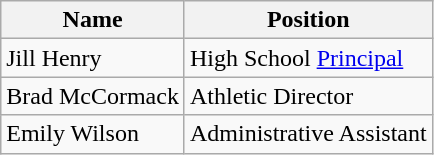<table class="wikitable">
<tr>
<th>Name</th>
<th>Position</th>
</tr>
<tr>
<td>Jill Henry</td>
<td>High School <a href='#'>Principal</a></td>
</tr>
<tr>
<td>Brad McCormack</td>
<td>Athletic Director</td>
</tr>
<tr>
<td>Emily Wilson</td>
<td>Administrative Assistant</td>
</tr>
</table>
